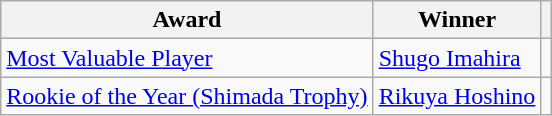<table class="wikitable">
<tr>
<th>Award</th>
<th>Winner</th>
<th></th>
</tr>
<tr>
<td><a href='#'>Most Valuable Player</a></td>
<td> <a href='#'>Shugo Imahira</a></td>
<td></td>
</tr>
<tr>
<td><a href='#'>Rookie of the Year (Shimada Trophy)</a></td>
<td> <a href='#'>Rikuya Hoshino</a></td>
<td></td>
</tr>
</table>
